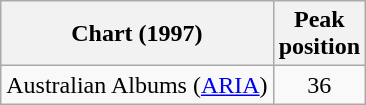<table class="wikitable">
<tr>
<th align="left">Chart (1997)</th>
<th align="left">Peak<br>position</th>
</tr>
<tr>
<td align="left">Australian Albums (<a href='#'>ARIA</a>)</td>
<td style="text-align:center;">36</td>
</tr>
</table>
